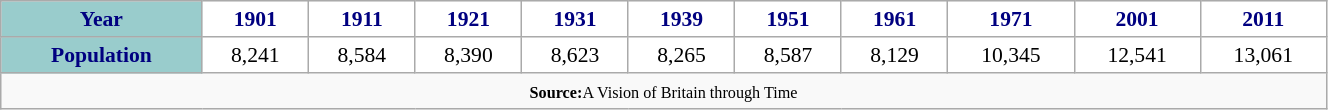<table class="wikitable" style="font-size:90%;width:70%;border:0px;text-align:center;line-height:120%;">
<tr>
<th style="background: #99CCCC; color: #000080" height="17">Year</th>
<th style="background: #FFFFFF; color:#000080;">1901</th>
<th style="background: #FFFFFF; color:#000080;">1911</th>
<th style="background: #FFFFFF; color:#000080;">1921</th>
<th style="background: #FFFFFF; color:#000080;">1931</th>
<th style="background: #FFFFFF; color:#000080;">1939</th>
<th style="background: #FFFFFF; color:#000080;">1951</th>
<th style="background: #FFFFFF; color:#000080;">1961</th>
<th style="background: #FFFFFF; color:#000080;">1971</th>
<th style="background: #FFFFFF; color:#000080;">2001</th>
<th style="background: #FFFFFF; color:#000080;">2011</th>
</tr>
<tr Align="center">
<th style="background: #99CCCC; color: #000080" height="17">Population</th>
<td style="background: #FFFFFF; color: black;">8,241</td>
<td style="background: #FFFFFF; color: black;">8,584</td>
<td style="background: #FFFFFF; color: black;">8,390</td>
<td style="background: #FFFFFF; color: black;">8,623</td>
<td style="background: #FFFFFF; color: black;">8,265</td>
<td style="background: #FFFFFF; color: black;">8,587</td>
<td style="background: #FFFFFF; color: black;">8,129</td>
<td style="background: #FFFFFF; color: black;">10,345</td>
<td style="background: #FFFFFF; color: black;">12,541</td>
<td style="background: #FFFFFF; color: black;">13,061</td>
</tr>
<tr>
<td colspan="14" style="text-align:center;font-size:90%;"><small><strong>Source:</strong>A Vision of Britain through Time</small></td>
</tr>
</table>
